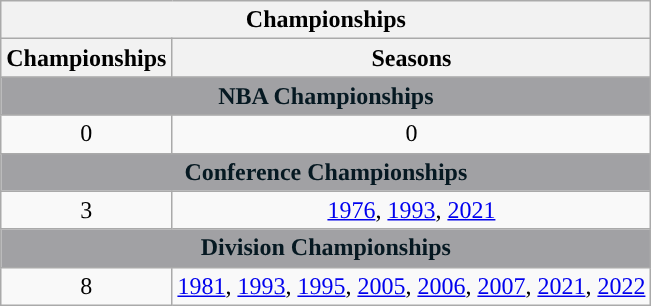<table class="wikitable sortable" style="text-align:center">
<tr>
<th colspan="5">Championships</th>
</tr>
<tr>
<th>Championships</th>
<th>Seasons</th>
</tr>
<tr>
<th colspan="5" style="text-align:center; background:#A1A1A4; color:#061922;">NBA Championships</th>
</tr>
<tr>
<td>0</td>
<td>0</td>
</tr>
<tr>
<th colspan="5" style="text-align:center; background:#A1A1A4; color:#061922;">Conference Championships</th>
</tr>
<tr>
<td>3</td>
<td><a href='#'>1976</a>, <a href='#'>1993</a>, <a href='#'>2021</a></td>
</tr>
<tr>
<th colspan="5" style="text-align:center; background:#A1A1A4; color:#061922;">Division Championships</th>
</tr>
<tr>
<td>8</td>
<td><a href='#'>1981</a>, <a href='#'>1993</a>, <a href='#'>1995</a>, <a href='#'>2005</a>, <a href='#'>2006</a>, <a href='#'>2007</a>, <a href='#'>2021</a>, <a href='#'>2022</a></td>
</tr>
</table>
